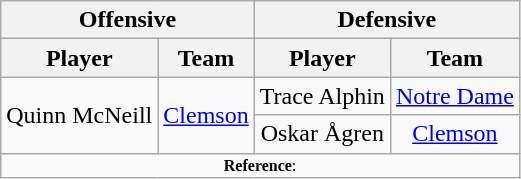<table class="wikitable" style="text-align: center;">
<tr>
<th colspan="2">Offensive</th>
<th colspan="2">Defensive</th>
</tr>
<tr>
<th>Player</th>
<th>Team</th>
<th>Player</th>
<th>Team</th>
</tr>
<tr>
<td rowspan=2>Quinn McNeill</td>
<td rowspan=2><a href='#'>Clemson</a></td>
<td>Trace Alphin</td>
<td><a href='#'>Notre Dame</a></td>
</tr>
<tr>
<td>Oskar Ågren</td>
<td><a href='#'>Clemson</a></td>
</tr>
<tr>
<td colspan="4"  style="font-size:8pt; text-align:center;"><strong>Reference</strong>:</td>
</tr>
</table>
